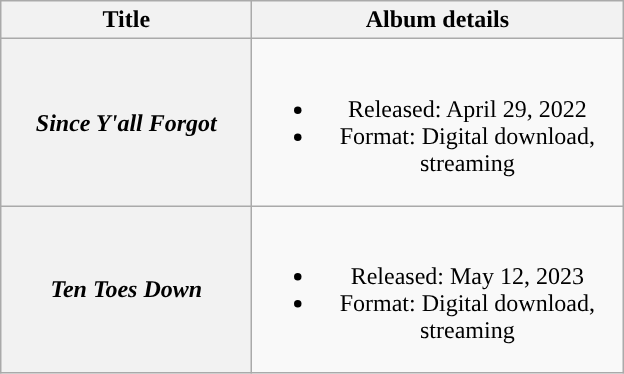<table class="wikitable plainrowheaders" style="text-align:center;" border="1">
<tr>
<th scope="col" style="width:10em;">Title</th>
<th scope="col" style="width:15em;">Album details</th>
</tr>
<tr>
<th scope="row"><em>Since Y'all Forgot</em></th>
<td><br><ul><li>Released: April 29, 2022</li><li>Format: Digital download, streaming</li></ul></td>
</tr>
<tr>
<th scope="row"><em>Ten Toes Down</em></th>
<td><br><ul><li>Released: May 12, 2023</li><li>Format: Digital download, streaming</li></ul></td>
</tr>
</table>
